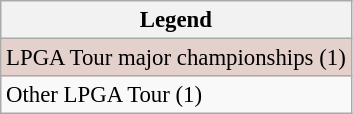<table class="wikitable" style="font-size:95%;">
<tr>
<th>Legend</th>
</tr>
<tr style="background:#e5d1cb;">
<td>LPGA Tour major championships (1)</td>
</tr>
<tr>
<td>Other LPGA Tour (1)</td>
</tr>
</table>
